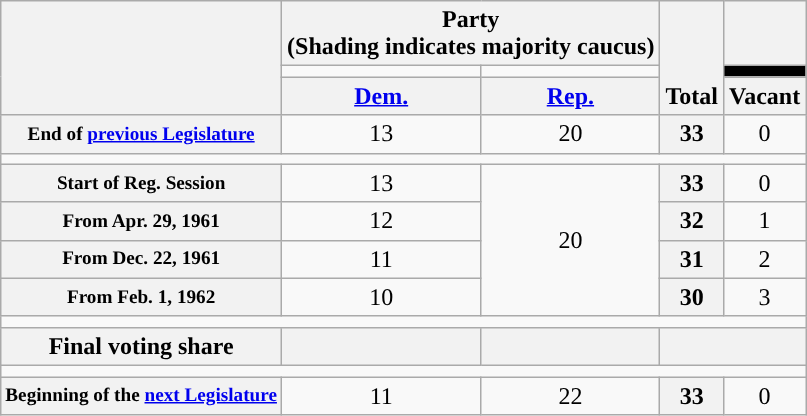<table class=wikitable style="text-align:center">
<tr style="vertical-align:bottom;">
<th rowspan=3></th>
<th colspan=2>Party <div>(Shading indicates majority caucus)</div></th>
<th rowspan=3>Total</th>
<th></th>
</tr>
<tr style="height:5px">
<td style="background-color:"></td>
<td style="background-color:"></td>
<td style="background:black;"></td>
</tr>
<tr>
<th><a href='#'>Dem.</a></th>
<th><a href='#'>Rep.</a></th>
<th>Vacant</th>
</tr>
<tr>
<th style="font-size:80%;">End of <a href='#'>previous Legislature</a></th>
<td>13</td>
<td>20</td>
<th>33</th>
<td>0</td>
</tr>
<tr>
<td colspan=5></td>
</tr>
<tr>
<th style="font-size:80%;">Start of Reg. Session</th>
<td>13</td>
<td rowspan="4" >20</td>
<th>33</th>
<td>0</td>
</tr>
<tr>
<th style="font-size:80%;">From Apr. 29, 1961</th>
<td>12</td>
<th>32</th>
<td>1</td>
</tr>
<tr>
<th style="font-size:80%;">From Dec. 22, 1961</th>
<td>11</td>
<th>31</th>
<td>2</td>
</tr>
<tr>
<th style="font-size:80%;">From Feb. 1, 1962</th>
<td>10</td>
<th>30</th>
<td>3</td>
</tr>
<tr>
<td colspan=5></td>
</tr>
<tr>
<th>Final voting share</th>
<th></th>
<th></th>
<th colspan=2></th>
</tr>
<tr>
<td colspan=5></td>
</tr>
<tr>
<th style="font-size:80%;">Beginning of the <a href='#'>next Legislature</a></th>
<td>11</td>
<td>22</td>
<th>33</th>
<td>0</td>
</tr>
</table>
